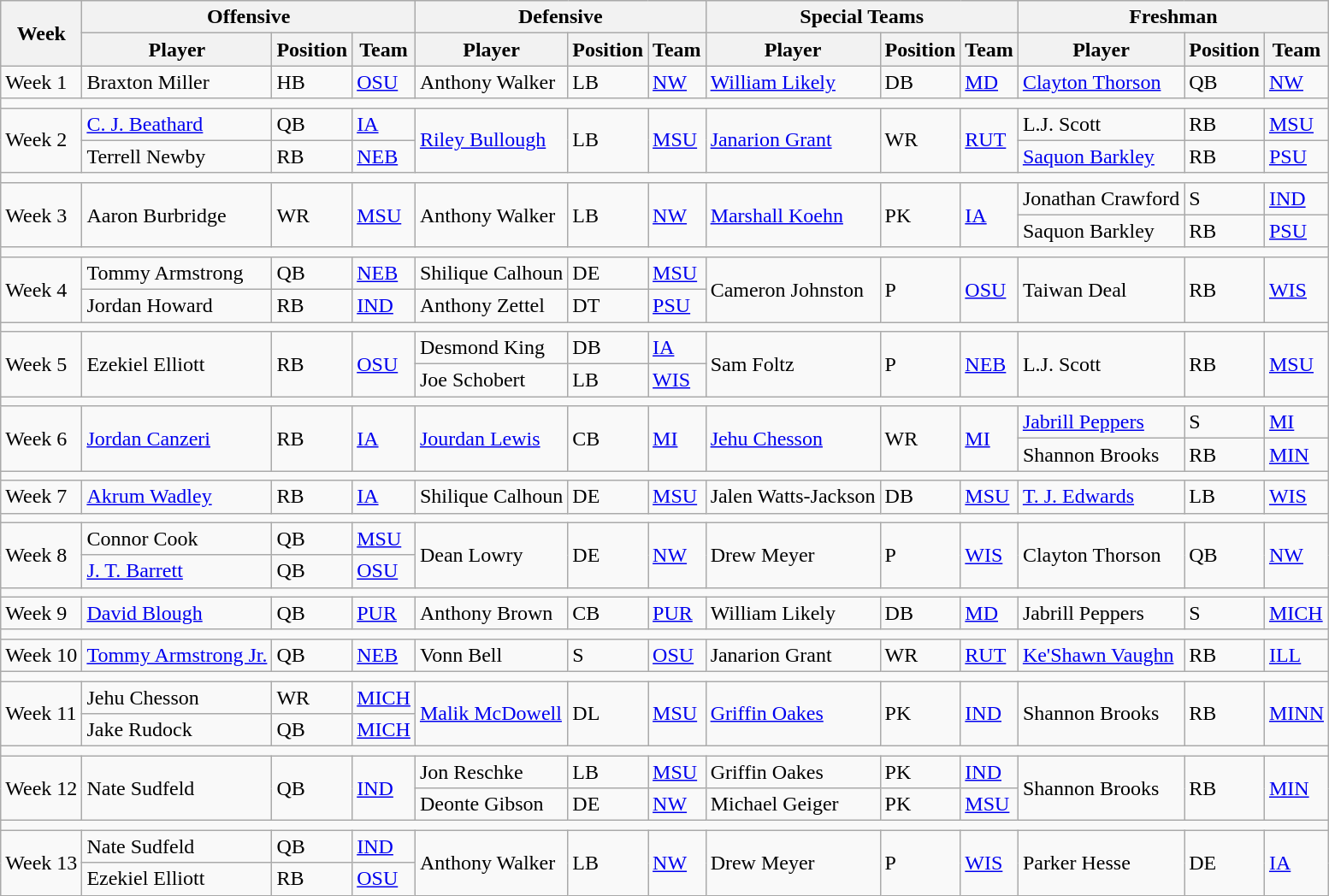<table class="wikitable">
<tr>
<th rowspan="2">Week</th>
<th colspan="3">Offensive</th>
<th colspan="3">Defensive</th>
<th colspan="3">Special Teams</th>
<th colspan="3">Freshman</th>
</tr>
<tr>
<th>Player</th>
<th>Position</th>
<th>Team</th>
<th>Player</th>
<th>Position</th>
<th>Team</th>
<th>Player</th>
<th>Position</th>
<th>Team</th>
<th>Player</th>
<th>Position</th>
<th>Team</th>
</tr>
<tr>
<td>Week 1</td>
<td>Braxton Miller</td>
<td>HB</td>
<td><a href='#'>OSU</a></td>
<td>Anthony Walker</td>
<td>LB</td>
<td><a href='#'>NW</a></td>
<td><a href='#'>William Likely</a></td>
<td>DB</td>
<td><a href='#'>MD</a></td>
<td><a href='#'>Clayton Thorson</a></td>
<td>QB</td>
<td><a href='#'>NW</a></td>
</tr>
<tr>
<td colspan="13"></td>
</tr>
<tr>
<td rowspan="2">Week 2</td>
<td><a href='#'>C. J. Beathard</a></td>
<td>QB</td>
<td><a href='#'>IA</a></td>
<td rowspan="2"><a href='#'>Riley Bullough</a></td>
<td rowspan="2">LB</td>
<td rowspan="2"><a href='#'>MSU</a></td>
<td rowspan="2"><a href='#'>Janarion Grant</a></td>
<td rowspan="2">WR</td>
<td rowspan="2"><a href='#'>RUT</a></td>
<td>L.J. Scott</td>
<td>RB</td>
<td><a href='#'>MSU</a></td>
</tr>
<tr>
<td>Terrell Newby</td>
<td>RB</td>
<td><a href='#'>NEB</a></td>
<td><a href='#'>Saquon Barkley</a></td>
<td>RB</td>
<td><a href='#'>PSU</a></td>
</tr>
<tr>
<td colspan="13"></td>
</tr>
<tr>
<td rowspan="2">Week 3</td>
<td rowspan="2">Aaron Burbridge</td>
<td rowspan="2">WR</td>
<td rowspan="2"><a href='#'>MSU</a></td>
<td rowspan="2">Anthony Walker</td>
<td rowspan="2">LB</td>
<td rowspan="2"><a href='#'>NW</a></td>
<td rowspan="2"><a href='#'>Marshall Koehn</a></td>
<td rowspan="2">PK</td>
<td rowspan="2"><a href='#'>IA</a></td>
<td>Jonathan Crawford</td>
<td>S</td>
<td><a href='#'>IND</a></td>
</tr>
<tr>
<td>Saquon Barkley</td>
<td>RB</td>
<td><a href='#'>PSU</a></td>
</tr>
<tr>
<td colspan="13"></td>
</tr>
<tr>
<td rowspan="2">Week 4</td>
<td>Tommy Armstrong</td>
<td>QB</td>
<td><a href='#'>NEB</a></td>
<td>Shilique Calhoun</td>
<td>DE</td>
<td><a href='#'>MSU</a></td>
<td rowspan="2">Cameron Johnston</td>
<td rowspan="2">P</td>
<td rowspan="2"><a href='#'>OSU</a></td>
<td rowspan="2">Taiwan Deal</td>
<td rowspan="2">RB</td>
<td rowspan="2"><a href='#'>WIS</a></td>
</tr>
<tr>
<td>Jordan Howard</td>
<td>RB</td>
<td><a href='#'>IND</a></td>
<td>Anthony Zettel</td>
<td>DT</td>
<td><a href='#'>PSU</a></td>
</tr>
<tr>
<td colspan="13"></td>
</tr>
<tr>
<td rowspan="2">Week 5</td>
<td rowspan="2">Ezekiel Elliott</td>
<td rowspan="2">RB</td>
<td rowspan="2"><a href='#'>OSU</a></td>
<td>Desmond King</td>
<td>DB</td>
<td><a href='#'>IA</a></td>
<td rowspan="2">Sam Foltz</td>
<td rowspan="2">P</td>
<td rowspan="2"><a href='#'>NEB</a></td>
<td rowspan="2">L.J. Scott</td>
<td rowspan="2">RB</td>
<td rowspan="2"><a href='#'>MSU</a></td>
</tr>
<tr>
<td>Joe Schobert</td>
<td>LB</td>
<td><a href='#'>WIS</a></td>
</tr>
<tr>
<td colspan="13"></td>
</tr>
<tr>
<td rowspan="2">Week 6</td>
<td rowspan="2"><a href='#'>Jordan Canzeri</a></td>
<td rowspan="2">RB</td>
<td rowspan="2"><a href='#'>IA</a></td>
<td rowspan="2"><a href='#'>Jourdan Lewis</a></td>
<td rowspan="2">CB</td>
<td rowspan="2"><a href='#'>MI</a></td>
<td rowspan="2"><a href='#'>Jehu Chesson</a></td>
<td rowspan="2">WR</td>
<td rowspan="2"><a href='#'>MI</a></td>
<td><a href='#'>Jabrill Peppers</a></td>
<td>S</td>
<td><a href='#'>MI</a></td>
</tr>
<tr>
<td>Shannon Brooks</td>
<td>RB</td>
<td><a href='#'>MIN</a></td>
</tr>
<tr>
<td colspan="13"></td>
</tr>
<tr>
<td>Week 7</td>
<td><a href='#'>Akrum Wadley</a></td>
<td>RB</td>
<td><a href='#'>IA</a></td>
<td>Shilique Calhoun</td>
<td>DE</td>
<td><a href='#'>MSU</a></td>
<td>Jalen Watts-Jackson</td>
<td>DB</td>
<td><a href='#'>MSU</a></td>
<td><a href='#'>T. J. Edwards</a></td>
<td>LB</td>
<td><a href='#'>WIS</a></td>
</tr>
<tr>
<td colspan="13"></td>
</tr>
<tr>
<td rowspan="2">Week 8</td>
<td>Connor Cook</td>
<td>QB</td>
<td><a href='#'>MSU</a></td>
<td rowspan="2">Dean Lowry</td>
<td rowspan="2">DE</td>
<td rowspan="2"><a href='#'>NW</a></td>
<td rowspan="2">Drew Meyer</td>
<td rowspan="2">P</td>
<td rowspan="2"><a href='#'>WIS</a></td>
<td rowspan="2">Clayton Thorson</td>
<td rowspan="2">QB</td>
<td rowspan="2"><a href='#'>NW</a></td>
</tr>
<tr>
<td><a href='#'>J. T. Barrett</a></td>
<td>QB</td>
<td><a href='#'>OSU</a></td>
</tr>
<tr>
<td colspan="13"></td>
</tr>
<tr>
<td>Week 9</td>
<td><a href='#'>David Blough</a></td>
<td>QB</td>
<td><a href='#'>PUR</a></td>
<td>Anthony Brown</td>
<td>CB</td>
<td><a href='#'>PUR</a></td>
<td>William Likely</td>
<td>DB</td>
<td><a href='#'>MD</a></td>
<td>Jabrill Peppers</td>
<td>S</td>
<td><a href='#'>MICH</a></td>
</tr>
<tr>
<td colspan="13"></td>
</tr>
<tr>
<td>Week 10</td>
<td><a href='#'>Tommy Armstrong Jr.</a></td>
<td>QB</td>
<td><a href='#'>NEB</a></td>
<td>Vonn Bell</td>
<td>S</td>
<td><a href='#'>OSU</a></td>
<td>Janarion Grant</td>
<td>WR</td>
<td><a href='#'>RUT</a></td>
<td><a href='#'>Ke'Shawn Vaughn</a></td>
<td>RB</td>
<td><a href='#'>ILL</a></td>
</tr>
<tr>
<td colspan="13"></td>
</tr>
<tr>
<td rowspan="2">Week 11</td>
<td>Jehu Chesson</td>
<td>WR</td>
<td><a href='#'>MICH</a></td>
<td rowspan="2"><a href='#'>Malik McDowell</a></td>
<td rowspan="2">DL</td>
<td rowspan="2"><a href='#'>MSU</a></td>
<td rowspan="2"><a href='#'>Griffin Oakes</a></td>
<td rowspan="2">PK</td>
<td rowspan="2"><a href='#'>IND</a></td>
<td rowspan="2">Shannon Brooks</td>
<td rowspan="2">RB</td>
<td rowspan="2"><a href='#'>MINN</a></td>
</tr>
<tr>
<td>Jake Rudock</td>
<td>QB</td>
<td><a href='#'>MICH</a></td>
</tr>
<tr>
<td colspan="13"></td>
</tr>
<tr>
<td rowspan="2">Week 12</td>
<td rowspan="2">Nate Sudfeld</td>
<td rowspan="2">QB</td>
<td rowspan="2"><a href='#'>IND</a></td>
<td>Jon Reschke</td>
<td>LB</td>
<td><a href='#'>MSU</a></td>
<td>Griffin Oakes</td>
<td>PK</td>
<td><a href='#'>IND</a></td>
<td rowspan="2">Shannon Brooks</td>
<td rowspan="2">RB</td>
<td rowspan="2"><a href='#'>MIN</a></td>
</tr>
<tr>
<td>Deonte Gibson</td>
<td>DE</td>
<td><a href='#'>NW</a></td>
<td>Michael Geiger</td>
<td>PK</td>
<td><a href='#'>MSU</a></td>
</tr>
<tr>
<td colspan="13"></td>
</tr>
<tr>
<td rowspan="2">Week 13</td>
<td>Nate Sudfeld</td>
<td>QB</td>
<td><a href='#'>IND</a></td>
<td rowspan="2">Anthony Walker</td>
<td rowspan="2">LB</td>
<td rowspan="2"><a href='#'>NW</a></td>
<td rowspan="2">Drew Meyer</td>
<td rowspan="2">P</td>
<td rowspan="2"><a href='#'>WIS</a></td>
<td rowspan="2">Parker Hesse</td>
<td rowspan="2">DE</td>
<td rowspan="2"><a href='#'>IA</a></td>
</tr>
<tr>
<td>Ezekiel Elliott</td>
<td>RB</td>
<td><a href='#'>OSU</a></td>
</tr>
</table>
